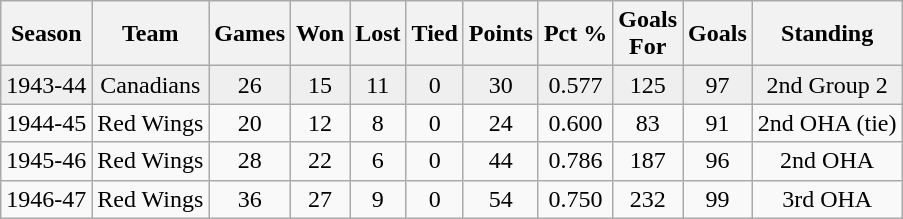<table class="wikitable">
<tr>
<th>Season</th>
<th>Team</th>
<th>Games</th>
<th>Won</th>
<th>Lost</th>
<th>Tied</th>
<th>Points</th>
<th>Pct %</th>
<th>Goals<br>For</th>
<th>Goals<br></th>
<th>Standing</th>
</tr>
<tr align="center" bgcolor="#efefef">
<td>1943-44</td>
<td>Canadians</td>
<td>26</td>
<td>15</td>
<td>11</td>
<td>0</td>
<td>30</td>
<td>0.577</td>
<td>125</td>
<td>97</td>
<td>2nd Group 2</td>
</tr>
<tr align="center">
<td>1944-45</td>
<td>Red Wings</td>
<td>20</td>
<td>12</td>
<td>8</td>
<td>0</td>
<td>24</td>
<td>0.600</td>
<td>83</td>
<td>91</td>
<td>2nd OHA (tie)</td>
</tr>
<tr align="center">
<td>1945-46</td>
<td>Red Wings</td>
<td>28</td>
<td>22</td>
<td>6</td>
<td>0</td>
<td>44</td>
<td>0.786</td>
<td>187</td>
<td>96</td>
<td>2nd OHA</td>
</tr>
<tr align="center">
<td>1946-47</td>
<td>Red Wings</td>
<td>36</td>
<td>27</td>
<td>9</td>
<td>0</td>
<td>54</td>
<td>0.750</td>
<td>232</td>
<td>99</td>
<td>3rd OHA</td>
</tr>
</table>
